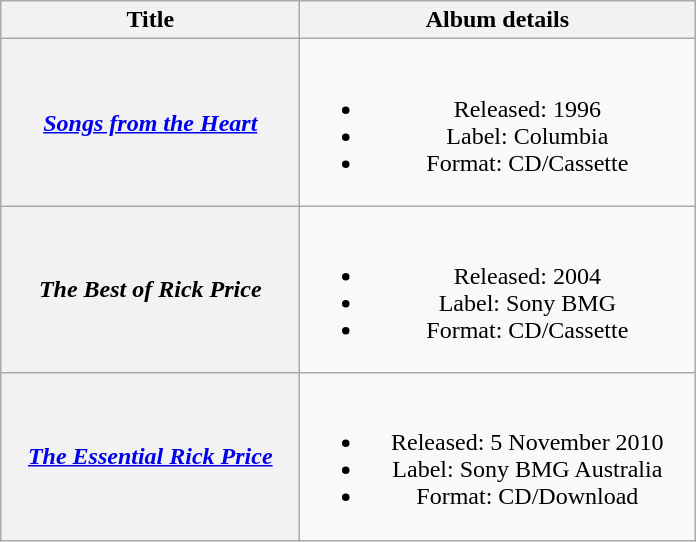<table class="wikitable plainrowheaders" style="text-align:center;" border="1">
<tr>
<th scope="col" style="width:12em;">Title</th>
<th scope="col" style="width:16em;">Album details</th>
</tr>
<tr>
<th scope="row"><em><a href='#'>Songs from the Heart</a></em></th>
<td><br><ul><li>Released: 1996</li><li>Label: Columbia</li><li>Format: CD/Cassette</li></ul></td>
</tr>
<tr>
<th scope="row"><em>The Best of Rick Price</em></th>
<td><br><ul><li>Released: 2004</li><li>Label: Sony BMG</li><li>Format: CD/Cassette</li></ul></td>
</tr>
<tr>
<th scope="row"><em><a href='#'>The Essential Rick Price</a></em></th>
<td><br><ul><li>Released: 5 November 2010</li><li>Label: Sony BMG Australia</li><li>Format: CD/Download</li></ul></td>
</tr>
</table>
